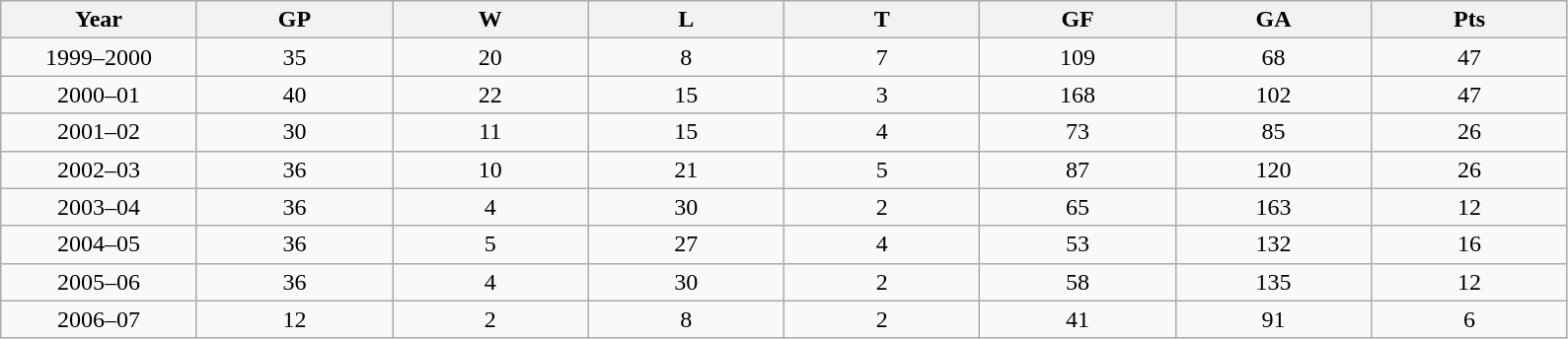<table class="wikitable sortable" style="text-align:center">
<tr>
<th width="7.5%">Year</th>
<th width="7.5%" title="Games played" class="unsortable">GP</th>
<th width="7.5%" title="Wins">W</th>
<th width="7.5%" title="Losses">L</th>
<th width="7.5%" title="Ties">T</th>
<th width="7.5%" title="Goals for">GF</th>
<th width="7.5%" title="Goals against">GA</th>
<th width="7.5%" title="Points">Pts</th>
</tr>
<tr>
<td>1999–2000</td>
<td>35</td>
<td>20</td>
<td>8</td>
<td>7</td>
<td>109</td>
<td>68</td>
<td>47</td>
</tr>
<tr>
<td>2000–01</td>
<td>40</td>
<td>22</td>
<td>15</td>
<td>3</td>
<td>168</td>
<td>102</td>
<td>47</td>
</tr>
<tr>
<td>2001–02</td>
<td>30</td>
<td>11</td>
<td>15</td>
<td>4</td>
<td>73</td>
<td>85</td>
<td>26</td>
</tr>
<tr>
<td>2002–03</td>
<td>36</td>
<td>10</td>
<td>21</td>
<td>5</td>
<td>87</td>
<td>120</td>
<td>26</td>
</tr>
<tr>
<td>2003–04</td>
<td>36</td>
<td>4</td>
<td>30</td>
<td>2</td>
<td>65</td>
<td>163</td>
<td>12</td>
</tr>
<tr>
<td>2004–05</td>
<td>36</td>
<td>5</td>
<td>27</td>
<td>4</td>
<td>53</td>
<td>132</td>
<td>16</td>
</tr>
<tr>
<td>2005–06</td>
<td>36</td>
<td>4</td>
<td>30</td>
<td>2</td>
<td>58</td>
<td>135</td>
<td>12</td>
</tr>
<tr>
<td>2006–07</td>
<td>12</td>
<td>2</td>
<td>8</td>
<td>2</td>
<td>41</td>
<td>91</td>
<td>6</td>
</tr>
</table>
